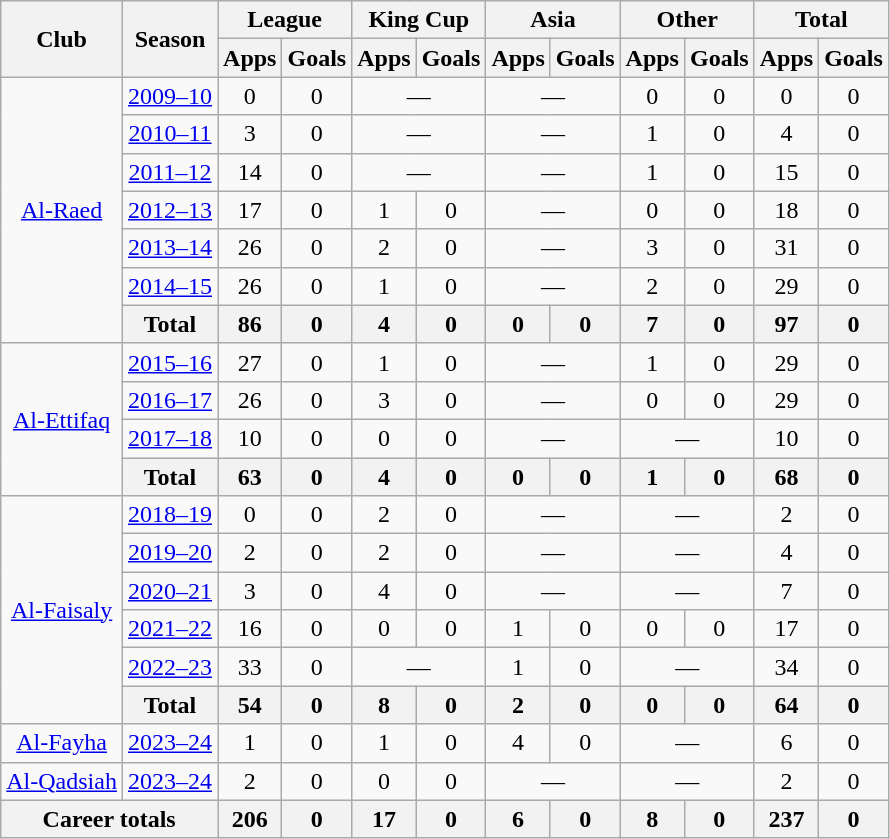<table class="wikitable" style="text-align: center">
<tr>
<th rowspan=2>Club</th>
<th rowspan=2>Season</th>
<th colspan=2>League</th>
<th colspan=2>King Cup</th>
<th colspan=2>Asia</th>
<th colspan=2>Other</th>
<th colspan=2>Total</th>
</tr>
<tr>
<th>Apps</th>
<th>Goals</th>
<th>Apps</th>
<th>Goals</th>
<th>Apps</th>
<th>Goals</th>
<th>Apps</th>
<th>Goals</th>
<th>Apps</th>
<th>Goals</th>
</tr>
<tr>
<td rowspan=7><a href='#'>Al-Raed</a></td>
<td><a href='#'>2009–10</a></td>
<td>0</td>
<td>0</td>
<td colspan=2>—</td>
<td colspan=2>—</td>
<td>0</td>
<td>0</td>
<td>0</td>
<td>0</td>
</tr>
<tr>
<td><a href='#'>2010–11</a></td>
<td>3</td>
<td>0</td>
<td colspan=2>—</td>
<td colspan=2>—</td>
<td>1</td>
<td>0</td>
<td>4</td>
<td>0</td>
</tr>
<tr>
<td><a href='#'>2011–12</a></td>
<td>14</td>
<td>0</td>
<td colspan=2>—</td>
<td colspan=2>—</td>
<td>1</td>
<td>0</td>
<td>15</td>
<td>0</td>
</tr>
<tr>
<td><a href='#'>2012–13</a></td>
<td>17</td>
<td>0</td>
<td>1</td>
<td>0</td>
<td colspan=2>—</td>
<td>0</td>
<td>0</td>
<td>18</td>
<td>0</td>
</tr>
<tr>
<td><a href='#'>2013–14</a></td>
<td>26</td>
<td>0</td>
<td>2</td>
<td>0</td>
<td colspan=2>—</td>
<td>3</td>
<td>0</td>
<td>31</td>
<td>0</td>
</tr>
<tr>
<td><a href='#'>2014–15</a></td>
<td>26</td>
<td>0</td>
<td>1</td>
<td>0</td>
<td colspan=2>—</td>
<td>2</td>
<td>0</td>
<td>29</td>
<td>0</td>
</tr>
<tr>
<th>Total</th>
<th>86</th>
<th>0</th>
<th>4</th>
<th>0</th>
<th>0</th>
<th>0</th>
<th>7</th>
<th>0</th>
<th>97</th>
<th>0</th>
</tr>
<tr>
<td rowspan=4><a href='#'>Al-Ettifaq</a></td>
<td><a href='#'>2015–16</a></td>
<td>27</td>
<td>0</td>
<td>1</td>
<td>0</td>
<td colspan=2>—</td>
<td>1</td>
<td>0</td>
<td>29</td>
<td>0</td>
</tr>
<tr>
<td><a href='#'>2016–17</a></td>
<td>26</td>
<td>0</td>
<td>3</td>
<td>0</td>
<td colspan=2>—</td>
<td>0</td>
<td>0</td>
<td>29</td>
<td>0</td>
</tr>
<tr>
<td><a href='#'>2017–18</a></td>
<td>10</td>
<td>0</td>
<td>0</td>
<td>0</td>
<td colspan=2>—</td>
<td colspan=2>—</td>
<td>10</td>
<td>0</td>
</tr>
<tr>
<th>Total</th>
<th>63</th>
<th>0</th>
<th>4</th>
<th>0</th>
<th>0</th>
<th>0</th>
<th>1</th>
<th>0</th>
<th>68</th>
<th>0</th>
</tr>
<tr>
<td rowspan=6><a href='#'>Al-Faisaly</a></td>
<td><a href='#'>2018–19</a></td>
<td>0</td>
<td>0</td>
<td>2</td>
<td>0</td>
<td colspan=2>—</td>
<td colspan=2>—</td>
<td>2</td>
<td>0</td>
</tr>
<tr>
<td><a href='#'>2019–20</a></td>
<td>2</td>
<td>0</td>
<td>2</td>
<td>0</td>
<td colspan=2>—</td>
<td colspan=2>—</td>
<td>4</td>
<td>0</td>
</tr>
<tr>
<td><a href='#'>2020–21</a></td>
<td>3</td>
<td>0</td>
<td>4</td>
<td>0</td>
<td colspan=2>—</td>
<td colspan=2>—</td>
<td>7</td>
<td>0</td>
</tr>
<tr>
<td><a href='#'>2021–22</a></td>
<td>16</td>
<td>0</td>
<td>0</td>
<td>0</td>
<td>1</td>
<td>0</td>
<td>0</td>
<td>0</td>
<td>17</td>
<td>0</td>
</tr>
<tr>
<td><a href='#'>2022–23</a></td>
<td>33</td>
<td>0</td>
<td colspan=2>—</td>
<td>1</td>
<td>0</td>
<td colspan=2>—</td>
<td>34</td>
<td>0</td>
</tr>
<tr>
<th>Total</th>
<th>54</th>
<th>0</th>
<th>8</th>
<th>0</th>
<th>2</th>
<th>0</th>
<th>0</th>
<th>0</th>
<th>64</th>
<th>0</th>
</tr>
<tr>
<td rowspan=1><a href='#'>Al-Fayha</a></td>
<td><a href='#'>2023–24</a></td>
<td>1</td>
<td>0</td>
<td>1</td>
<td>0</td>
<td>4</td>
<td>0</td>
<td colspan=2>—</td>
<td>6</td>
<td>0</td>
</tr>
<tr>
<td rowspan=1><a href='#'>Al-Qadsiah</a></td>
<td><a href='#'>2023–24</a></td>
<td>2</td>
<td>0</td>
<td>0</td>
<td>0</td>
<td colspan=2>—</td>
<td colspan=2>—</td>
<td>2</td>
<td>0</td>
</tr>
<tr>
<th colspan=2>Career totals</th>
<th>206</th>
<th>0</th>
<th>17</th>
<th>0</th>
<th>6</th>
<th>0</th>
<th>8</th>
<th>0</th>
<th>237</th>
<th>0</th>
</tr>
</table>
